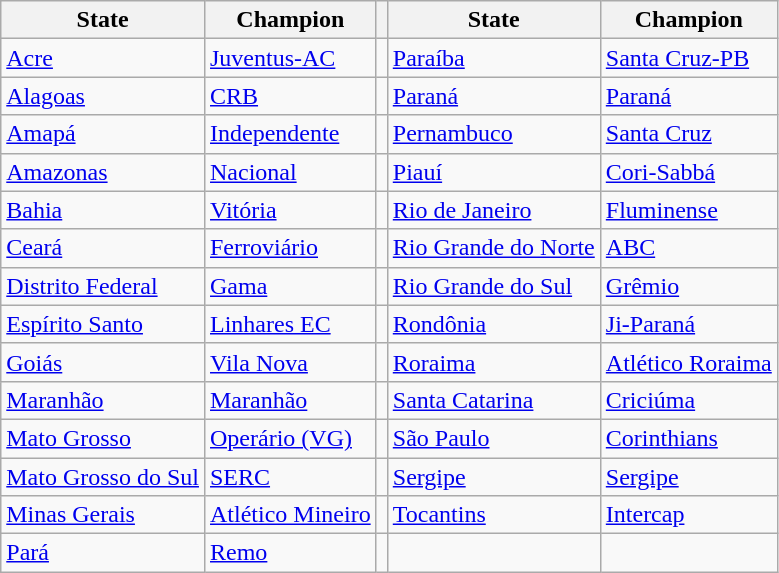<table class="wikitable">
<tr>
<th>State</th>
<th>Champion</th>
<th></th>
<th>State</th>
<th>Champion</th>
</tr>
<tr>
<td><a href='#'>Acre</a></td>
<td><a href='#'>Juventus-AC</a></td>
<td></td>
<td><a href='#'>Paraíba</a></td>
<td><a href='#'>Santa Cruz-PB</a></td>
</tr>
<tr>
<td><a href='#'>Alagoas</a></td>
<td><a href='#'>CRB</a></td>
<td></td>
<td><a href='#'>Paraná</a></td>
<td><a href='#'>Paraná</a></td>
</tr>
<tr>
<td><a href='#'>Amapá</a></td>
<td><a href='#'>Independente</a></td>
<td></td>
<td><a href='#'>Pernambuco</a></td>
<td><a href='#'>Santa Cruz</a></td>
</tr>
<tr>
<td><a href='#'>Amazonas</a></td>
<td><a href='#'>Nacional</a></td>
<td></td>
<td><a href='#'>Piauí</a></td>
<td><a href='#'>Cori-Sabbá</a></td>
</tr>
<tr>
<td><a href='#'>Bahia</a></td>
<td><a href='#'>Vitória</a></td>
<td></td>
<td><a href='#'>Rio de Janeiro</a></td>
<td><a href='#'>Fluminense</a></td>
</tr>
<tr>
<td><a href='#'>Ceará</a></td>
<td><a href='#'>Ferroviário</a></td>
<td></td>
<td><a href='#'>Rio Grande do Norte</a></td>
<td><a href='#'>ABC</a></td>
</tr>
<tr>
<td><a href='#'>Distrito Federal</a></td>
<td><a href='#'>Gama</a></td>
<td></td>
<td><a href='#'>Rio Grande do Sul</a></td>
<td><a href='#'>Grêmio</a></td>
</tr>
<tr>
<td><a href='#'>Espírito Santo</a></td>
<td><a href='#'>Linhares EC</a></td>
<td></td>
<td><a href='#'>Rondônia</a></td>
<td><a href='#'>Ji-Paraná</a></td>
</tr>
<tr>
<td><a href='#'>Goiás</a></td>
<td><a href='#'>Vila Nova</a></td>
<td></td>
<td><a href='#'>Roraima</a></td>
<td><a href='#'>Atlético Roraima</a></td>
</tr>
<tr>
<td><a href='#'>Maranhão</a></td>
<td><a href='#'>Maranhão</a></td>
<td></td>
<td><a href='#'>Santa Catarina</a></td>
<td><a href='#'>Criciúma</a></td>
</tr>
<tr>
<td><a href='#'>Mato Grosso</a></td>
<td><a href='#'>Operário (VG)</a></td>
<td></td>
<td><a href='#'>São Paulo</a></td>
<td><a href='#'>Corinthians</a></td>
</tr>
<tr>
<td><a href='#'>Mato Grosso do Sul</a></td>
<td><a href='#'>SERC</a></td>
<td></td>
<td><a href='#'>Sergipe</a></td>
<td><a href='#'>Sergipe</a></td>
</tr>
<tr>
<td><a href='#'>Minas Gerais</a></td>
<td><a href='#'>Atlético Mineiro</a></td>
<td></td>
<td><a href='#'>Tocantins</a></td>
<td><a href='#'>Intercap</a></td>
</tr>
<tr>
<td><a href='#'>Pará</a></td>
<td><a href='#'>Remo</a></td>
<td></td>
<td></td>
<td></td>
</tr>
</table>
